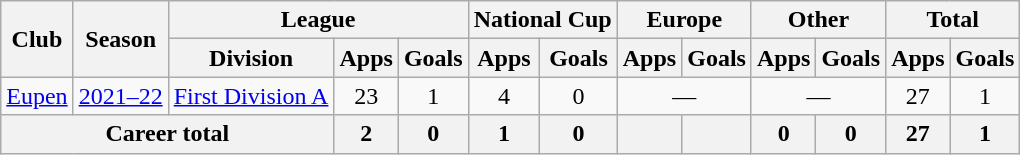<table class="wikitable" style="text-align:center">
<tr>
<th rowspan="2">Club</th>
<th rowspan="2">Season</th>
<th colspan="3">League</th>
<th colspan="2">National Cup</th>
<th colspan="2">Europe</th>
<th colspan="2">Other</th>
<th colspan="2">Total</th>
</tr>
<tr>
<th>Division</th>
<th>Apps</th>
<th>Goals</th>
<th>Apps</th>
<th>Goals</th>
<th>Apps</th>
<th>Goals</th>
<th>Apps</th>
<th>Goals</th>
<th>Apps</th>
<th>Goals</th>
</tr>
<tr>
<td><a href='#'>Eupen</a></td>
<td><a href='#'>2021–22</a></td>
<td><a href='#'>First Division A</a></td>
<td>23</td>
<td>1</td>
<td>4</td>
<td>0</td>
<td colspan="2">—</td>
<td colspan="2">—</td>
<td>27</td>
<td>1</td>
</tr>
<tr>
<th colspan="3">Career total</th>
<th>2</th>
<th>0</th>
<th>1</th>
<th>0</th>
<th></th>
<th></th>
<th>0</th>
<th>0</th>
<th>27</th>
<th>1</th>
</tr>
</table>
